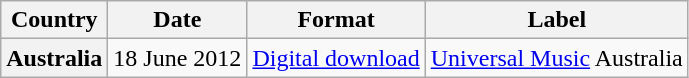<table class="wikitable plainrowheaders">
<tr>
<th scope="col">Country</th>
<th scope="col">Date</th>
<th scope="col">Format</th>
<th scope="col">Label</th>
</tr>
<tr>
<th scope="row">Australia</th>
<td>18 June 2012</td>
<td><a href='#'>Digital download</a></td>
<td><a href='#'>Universal Music</a> Australia</td>
</tr>
</table>
